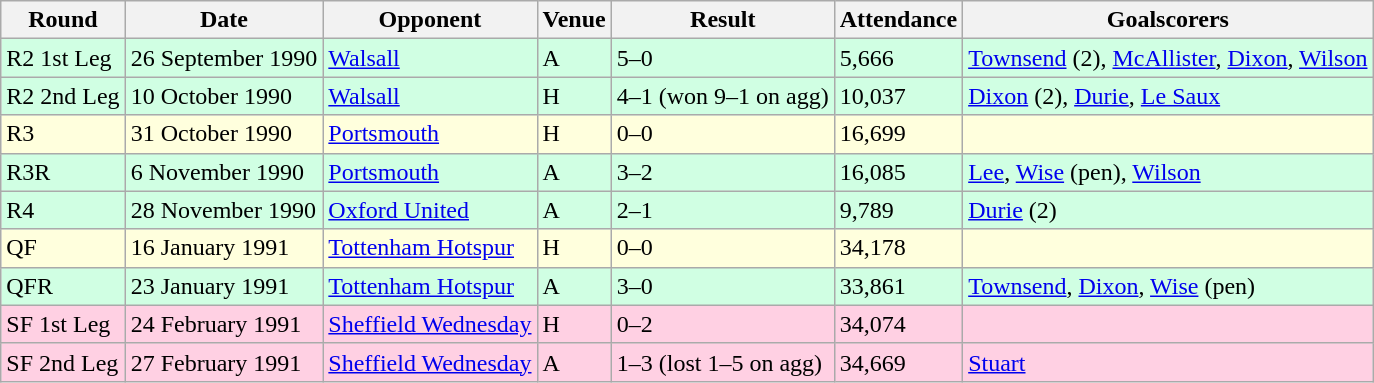<table class="wikitable">
<tr>
<th>Round</th>
<th>Date</th>
<th>Opponent</th>
<th>Venue</th>
<th>Result</th>
<th>Attendance</th>
<th>Goalscorers</th>
</tr>
<tr style="background-color: #d0ffe3;">
<td>R2 1st Leg</td>
<td>26 September 1990</td>
<td><a href='#'>Walsall</a></td>
<td>A</td>
<td>5–0</td>
<td>5,666</td>
<td><a href='#'>Townsend</a> (2), <a href='#'>McAllister</a>, <a href='#'>Dixon</a>, <a href='#'>Wilson</a></td>
</tr>
<tr style="background-color: #d0ffe3;">
<td>R2 2nd Leg</td>
<td>10 October 1990</td>
<td><a href='#'>Walsall</a></td>
<td>H</td>
<td>4–1 (won 9–1 on agg)</td>
<td>10,037</td>
<td><a href='#'>Dixon</a> (2), <a href='#'>Durie</a>, <a href='#'>Le Saux</a></td>
</tr>
<tr style="background-color: #ffffdd;">
<td>R3</td>
<td>31 October 1990</td>
<td><a href='#'>Portsmouth</a></td>
<td>H</td>
<td>0–0</td>
<td>16,699</td>
<td></td>
</tr>
<tr style="background-color: #d0ffe3;">
<td>R3R</td>
<td>6 November 1990</td>
<td><a href='#'>Portsmouth</a></td>
<td>A</td>
<td>3–2</td>
<td>16,085</td>
<td><a href='#'>Lee</a>, <a href='#'>Wise</a> (pen), <a href='#'>Wilson</a></td>
</tr>
<tr style="background-color: #d0ffe3;">
<td>R4</td>
<td>28 November 1990</td>
<td><a href='#'>Oxford United</a></td>
<td>A</td>
<td>2–1</td>
<td>9,789</td>
<td><a href='#'>Durie</a> (2)</td>
</tr>
<tr style="background-color: #ffffdd;">
<td>QF</td>
<td>16 January 1991</td>
<td><a href='#'>Tottenham Hotspur</a></td>
<td>H</td>
<td>0–0</td>
<td>34,178</td>
<td></td>
</tr>
<tr style="background-color: #d0ffe3;">
<td>QFR</td>
<td>23 January 1991</td>
<td><a href='#'>Tottenham Hotspur</a></td>
<td>A</td>
<td>3–0</td>
<td>33,861</td>
<td><a href='#'>Townsend</a>, <a href='#'>Dixon</a>, <a href='#'>Wise</a> (pen)</td>
</tr>
<tr style="background-color: #ffd0e3;">
<td>SF 1st Leg</td>
<td>24 February 1991</td>
<td><a href='#'>Sheffield Wednesday</a></td>
<td>H</td>
<td>0–2</td>
<td>34,074</td>
<td></td>
</tr>
<tr style="background-color: #ffd0e3;">
<td>SF 2nd Leg</td>
<td>27 February 1991</td>
<td><a href='#'>Sheffield Wednesday</a></td>
<td>A</td>
<td>1–3 (lost 1–5 on agg)</td>
<td>34,669</td>
<td><a href='#'>Stuart</a></td>
</tr>
</table>
